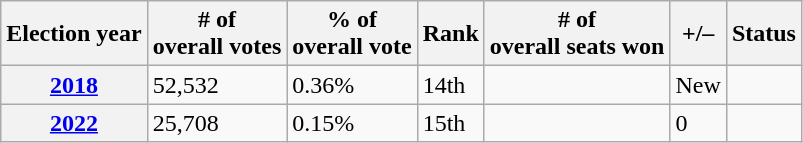<table class="wikitable">
<tr>
<th>Election year</th>
<th># of<br>overall votes</th>
<th>% of<br>overall vote</th>
<th>Rank</th>
<th># of<br>overall seats won</th>
<th>+/–</th>
<th>Status</th>
</tr>
<tr>
<th><a href='#'>2018</a></th>
<td>52,532</td>
<td>0.36%</td>
<td>14th</td>
<td></td>
<td>New</td>
<td></td>
</tr>
<tr>
<th><a href='#'>2022</a></th>
<td>25,708</td>
<td>0.15%</td>
<td>15th</td>
<td></td>
<td> 0</td>
<td></td>
</tr>
</table>
